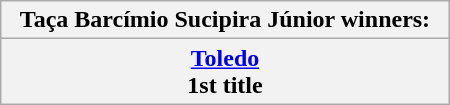<table class="wikitable" style="margin: 0 auto; width: 300px;">
<tr>
<th>Taça Barcímio Sucipira Júnior winners:</th>
</tr>
<tr>
<th align="center"><a href='#'>Toledo</a><br>1st title</th>
</tr>
</table>
